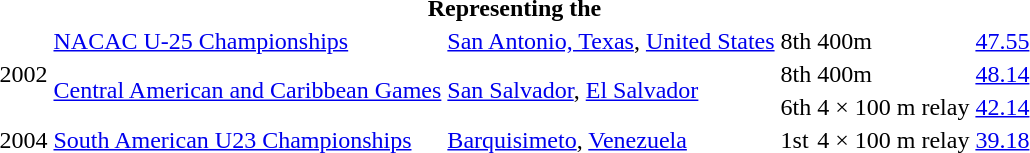<table>
<tr>
<th colspan="6">Representing the </th>
</tr>
<tr>
<td rowspan=3>2002</td>
<td><a href='#'>NACAC U-25 Championships</a></td>
<td><a href='#'>San Antonio, Texas</a>, <a href='#'>United States</a></td>
<td>8th</td>
<td>400m</td>
<td><a href='#'>47.55</a></td>
</tr>
<tr>
<td rowspan=2><a href='#'>Central American and Caribbean Games</a></td>
<td rowspan=2><a href='#'>San Salvador</a>, <a href='#'>El Salvador</a></td>
<td>8th</td>
<td>400m</td>
<td><a href='#'>48.14</a></td>
</tr>
<tr>
<td>6th</td>
<td>4 × 100 m relay</td>
<td><a href='#'>42.14</a></td>
</tr>
<tr>
<td>2004</td>
<td><a href='#'>South American U23 Championships</a></td>
<td><a href='#'>Barquisimeto</a>, <a href='#'>Venezuela</a></td>
<td>1st </td>
<td>4 × 100 m relay</td>
<td><a href='#'>39.18</a></td>
</tr>
</table>
